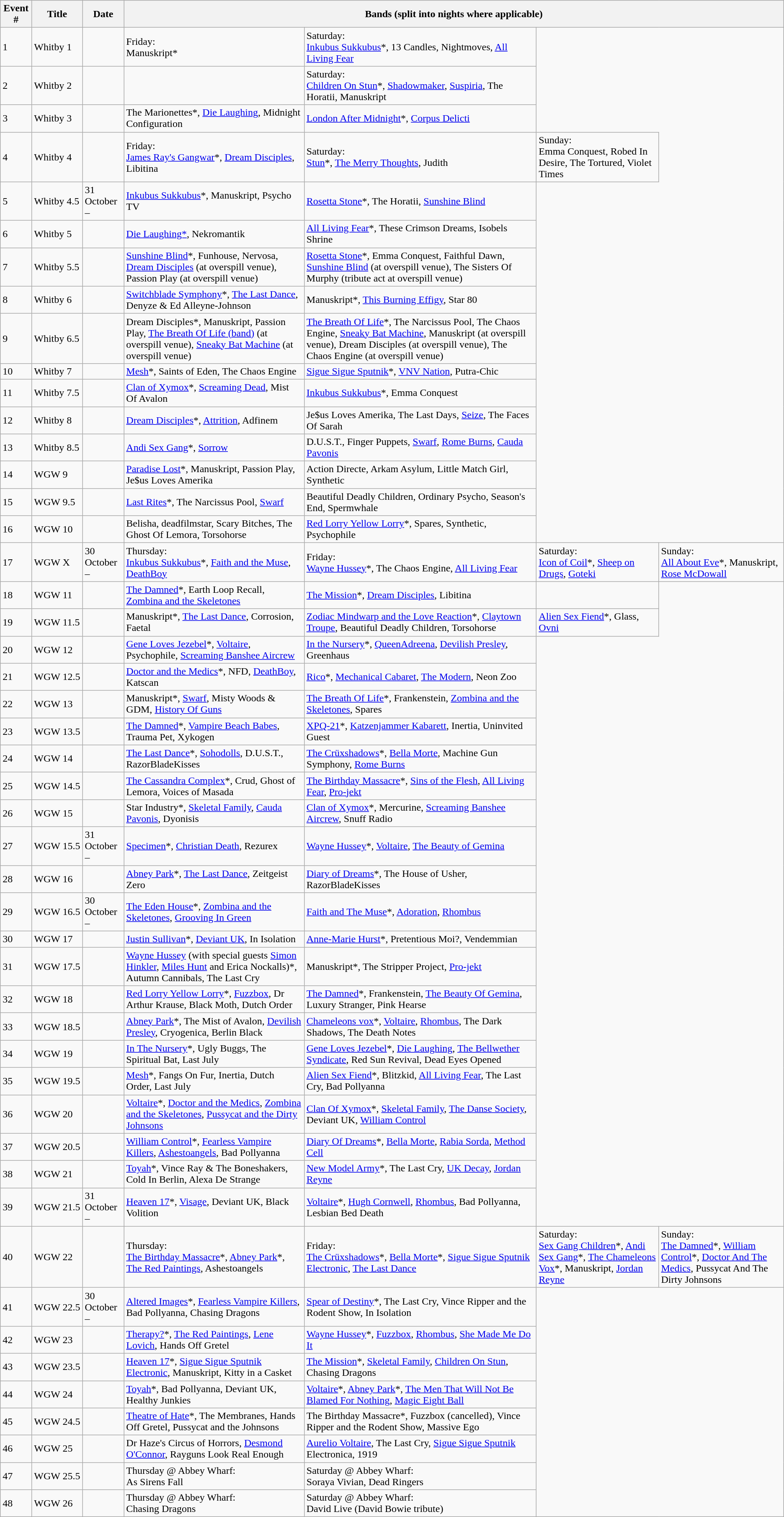<table class="sortable wikitable">
<tr>
<th>Event #</th>
<th class="unsortable">Title</th>
<th class="unsortable">Date</th>
<th class="unsortable" colspan=4>Bands (split into nights where applicable)</th>
</tr>
<tr>
<td>1</td>
<td>Whitby 1</td>
<td></td>
<td>Friday:<br>Manuskript*</td>
<td>Saturday:<br> <a href='#'>Inkubus Sukkubus</a>*, 13 Candles, Nightmoves, <a href='#'>All Living Fear</a><br>
</td>
</tr>
<tr>
<td>2</td>
<td>Whitby 2</td>
<td></td>
<td></td>
<td>Saturday:<br>  <a href='#'>Children On Stun</a>*, <a href='#'>Shadowmaker</a>, <a href='#'>Suspiria</a>, The Horatii, Manuskript</td>
</tr>
<tr>
<td>3</td>
<td>Whitby 3</td>
<td></td>
<td>The Marionettes*, <a href='#'>Die Laughing</a>, Midnight Configuration</td>
<td><a href='#'>London After Midnight</a>*, <a href='#'>Corpus Delicti</a></td>
</tr>
<tr>
<td>4</td>
<td>Whitby 4</td>
<td></td>
<td>Friday:<br><a href='#'>James Ray's Gangwar</a>*, <a href='#'>Dream Disciples</a>, Libitina</td>
<td>Saturday:<br><a href='#'>Stun</a>*, <a href='#'>The Merry Thoughts</a>, Judith</td>
<td>Sunday:<br>Emma Conquest, Robed In Desire, The Tortured, Violet Times</td>
</tr>
<tr>
<td>5</td>
<td>Whitby 4.5</td>
<td>31 October – </td>
<td><a href='#'>Inkubus Sukkubus</a>*, Manuskript, Psycho TV</td>
<td><a href='#'>Rosetta Stone</a>*, The Horatii, <a href='#'>Sunshine Blind</a></td>
</tr>
<tr>
<td>6</td>
<td>Whitby 5</td>
<td></td>
<td><a href='#'>Die Laughing*</a>, Nekromantik</td>
<td><a href='#'>All Living Fear</a>*, These Crimson Dreams, Isobels Shrine</td>
</tr>
<tr>
<td>7</td>
<td>Whitby 5.5</td>
<td></td>
<td><a href='#'>Sunshine Blind</a>*, Funhouse, Nervosa, <a href='#'>Dream Disciples</a> (at overspill venue), Passion Play (at overspill venue)</td>
<td><a href='#'>Rosetta Stone</a>*, Emma Conquest, Faithful Dawn, <a href='#'>Sunshine Blind</a> (at overspill venue), The Sisters Of Murphy (tribute act at overspill venue)</td>
</tr>
<tr>
<td>8</td>
<td>Whitby 6</td>
<td></td>
<td><a href='#'>Switchblade Symphony</a>*, <a href='#'>The Last Dance</a>, Denyze & Ed Alleyne-Johnson</td>
<td>Manuskript*, <a href='#'>This Burning Effigy</a>, Star 80</td>
</tr>
<tr>
<td>9</td>
<td>Whitby 6.5</td>
<td></td>
<td>Dream Disciples*, Manuskript, Passion Play, <a href='#'>The Breath Of Life (band)</a> (at overspill venue), <a href='#'>Sneaky Bat Machine</a> (at overspill venue)</td>
<td><a href='#'>The Breath Of Life</a>*, The Narcissus Pool, The Chaos Engine, <a href='#'>Sneaky Bat Machine</a>, Manuskript (at overspill venue), Dream Disciples (at overspill venue), The Chaos Engine (at overspill venue)</td>
</tr>
<tr>
<td>10</td>
<td>Whitby 7</td>
<td></td>
<td><a href='#'>Mesh</a>*, Saints of Eden, The Chaos Engine</td>
<td><a href='#'>Sigue Sigue Sputnik</a>*, <a href='#'>VNV Nation</a>, Putra-Chic</td>
</tr>
<tr>
<td>11</td>
<td>Whitby 7.5</td>
<td></td>
<td><a href='#'>Clan of Xymox</a>*, <a href='#'>Screaming Dead</a>, Mist Of Avalon</td>
<td><a href='#'>Inkubus Sukkubus</a>*, Emma Conquest</td>
</tr>
<tr>
<td>12</td>
<td>Whitby 8</td>
<td></td>
<td><a href='#'>Dream Disciples</a>*, <a href='#'>Attrition</a>, Adfinem</td>
<td>Je$us Loves Amerika, The Last Days, <a href='#'>Seize</a>, The Faces Of Sarah</td>
</tr>
<tr>
<td>13</td>
<td>Whitby 8.5</td>
<td></td>
<td><a href='#'>Andi Sex Gang</a>*, <a href='#'>Sorrow</a></td>
<td>D.U.S.T., Finger Puppets, <a href='#'>Swarf</a>, <a href='#'>Rome Burns</a>, <a href='#'>Cauda Pavonis</a></td>
</tr>
<tr>
<td>14</td>
<td>WGW 9</td>
<td></td>
<td><a href='#'>Paradise Lost</a>*, Manuskript, Passion Play, Je$us Loves Amerika</td>
<td>Action Directe, Arkam Asylum, Little Match Girl, Synthetic</td>
</tr>
<tr>
<td>15</td>
<td>WGW 9.5</td>
<td></td>
<td><a href='#'>Last Rites</a>*, The Narcissus Pool, <a href='#'>Swarf</a></td>
<td>Beautiful Deadly Children, Ordinary Psycho, Season's End, Spermwhale</td>
</tr>
<tr>
<td>16</td>
<td>WGW 10</td>
<td></td>
<td>Belisha, deadfilmstar, Scary Bitches, The Ghost Of Lemora, Torsohorse</td>
<td><a href='#'>Red Lorry Yellow Lorry</a>*, Spares, Synthetic, Psychophile</td>
</tr>
<tr>
<td>17</td>
<td>WGW X</td>
<td>30 October – </td>
<td>Thursday:<br><a href='#'>Inkubus Sukkubus</a>*, <a href='#'>Faith and the Muse</a>, <a href='#'>DeathBoy</a></td>
<td>Friday:<br><a href='#'>Wayne Hussey</a>*, The Chaos Engine, <a href='#'>All Living Fear</a></td>
<td>Saturday:<br><a href='#'>Icon of Coil</a>*, <a href='#'>Sheep on Drugs</a>, <a href='#'>Goteki</a></td>
<td>Sunday:<br><a href='#'>All About Eve</a>*, Manuskript, <a href='#'>Rose McDowall</a></td>
</tr>
<tr>
<td>18</td>
<td>WGW 11</td>
<td></td>
<td><a href='#'>The Damned</a>*, Earth Loop Recall, <a href='#'>Zombina and the Skeletones</a></td>
<td><a href='#'>The Mission</a>*, <a href='#'>Dream Disciples</a>, Libitina</td>
<td></td>
</tr>
<tr>
<td>19</td>
<td>WGW 11.5</td>
<td></td>
<td>Manuskript*, <a href='#'>The Last Dance</a>, Corrosion, Faetal</td>
<td><a href='#'>Zodiac Mindwarp and the Love Reaction</a>*, <a href='#'>Claytown Troupe</a>, Beautiful Deadly Children, Torsohorse</td>
<td><a href='#'>Alien Sex Fiend</a>*, Glass, <a href='#'>Ovni</a></td>
</tr>
<tr>
<td>20</td>
<td>WGW 12</td>
<td></td>
<td><a href='#'>Gene Loves Jezebel</a>*, <a href='#'>Voltaire</a>, Psychophile, <a href='#'>Screaming Banshee Aircrew</a></td>
<td><a href='#'>In the Nursery</a>*, <a href='#'>QueenAdreena</a>, <a href='#'>Devilish Presley</a>, Greenhaus</td>
</tr>
<tr>
<td>21</td>
<td>WGW 12.5</td>
<td></td>
<td><a href='#'>Doctor and the Medics</a>*, NFD, <a href='#'>DeathBoy</a>, Katscan</td>
<td><a href='#'>Rico</a>*, <a href='#'>Mechanical Cabaret</a>, <a href='#'>The Modern</a>, Neon Zoo</td>
</tr>
<tr>
<td>22</td>
<td>WGW 13</td>
<td></td>
<td>Manuskript*, <a href='#'>Swarf</a>, Misty Woods & GDM, <a href='#'>History Of Guns</a></td>
<td><a href='#'>The Breath Of Life</a>*, Frankenstein, <a href='#'>Zombina and the Skeletones</a>, Spares</td>
</tr>
<tr>
<td>23</td>
<td>WGW 13.5</td>
<td></td>
<td><a href='#'>The Damned</a>*, <a href='#'>Vampire Beach Babes</a>, Trauma Pet, Xykogen</td>
<td><a href='#'>XPQ-21</a>*, <a href='#'>Katzenjammer Kabarett</a>, Inertia, Uninvited Guest</td>
</tr>
<tr>
<td>24</td>
<td>WGW 14</td>
<td></td>
<td><a href='#'>The Last Dance</a>*, <a href='#'>Sohodolls</a>, D.U.S.T., RazorBladeKisses</td>
<td><a href='#'>The Crüxshadows</a>*, <a href='#'>Bella Morte</a>, Machine Gun Symphony, <a href='#'>Rome Burns</a></td>
</tr>
<tr>
<td>25</td>
<td>WGW 14.5</td>
<td></td>
<td><a href='#'>The Cassandra Complex</a>*, Crud, Ghost of Lemora, Voices of Masada</td>
<td><a href='#'>The Birthday Massacre</a>*, <a href='#'>Sins of the Flesh</a>, <a href='#'>All Living Fear</a>, <a href='#'>Pro-jekt</a></td>
</tr>
<tr>
<td>26</td>
<td>WGW 15</td>
<td></td>
<td>Star Industry*, <a href='#'>Skeletal Family</a>, <a href='#'>Cauda Pavonis</a>, Dyonisis</td>
<td><a href='#'>Clan of Xymox</a>*, Mercurine, <a href='#'>Screaming Banshee Aircrew</a>, Snuff Radio</td>
</tr>
<tr>
<td>27</td>
<td>WGW 15.5</td>
<td>31 October – </td>
<td><a href='#'>Specimen</a>*, <a href='#'>Christian Death</a>, Rezurex</td>
<td><a href='#'>Wayne Hussey</a>*, <a href='#'>Voltaire</a>, <a href='#'>The Beauty of Gemina</a></td>
</tr>
<tr>
<td>28</td>
<td>WGW 16</td>
<td></td>
<td><a href='#'>Abney Park</a>*, <a href='#'>The Last Dance</a>, Zeitgeist Zero</td>
<td><a href='#'>Diary of Dreams</a>*, The House of Usher, RazorBladeKisses</td>
</tr>
<tr>
<td>29</td>
<td>WGW 16.5</td>
<td>30 October – </td>
<td><a href='#'>The Eden House</a>*, <a href='#'>Zombina and the Skeletones</a>, <a href='#'>Grooving In Green</a></td>
<td><a href='#'>Faith and The Muse</a>*, <a href='#'>Adoration</a>, <a href='#'>Rhombus</a></td>
</tr>
<tr>
<td>30</td>
<td>WGW 17</td>
<td></td>
<td><a href='#'>Justin Sullivan</a>*, <a href='#'>Deviant UK</a>, In Isolation</td>
<td><a href='#'>Anne-Marie Hurst</a>*, Pretentious Moi?, Vendemmian</td>
</tr>
<tr>
<td>31</td>
<td>WGW 17.5</td>
<td></td>
<td><a href='#'>Wayne Hussey</a> (with special guests <a href='#'>Simon Hinkler</a>, <a href='#'>Miles Hunt</a> and Erica Nockalls)*, Autumn Cannibals, The Last Cry</td>
<td>Manuskript*, The Stripper Project, <a href='#'>Pro-jekt</a></td>
</tr>
<tr>
<td>32</td>
<td>WGW 18</td>
<td></td>
<td><a href='#'>Red Lorry Yellow Lorry</a>*, <a href='#'>Fuzzbox</a>, Dr Arthur Krause, Black Moth, Dutch Order</td>
<td><a href='#'>The Damned</a>*, Frankenstein, <a href='#'>The Beauty Of Gemina</a>, Luxury Stranger, Pink Hearse</td>
</tr>
<tr>
<td>33</td>
<td>WGW 18.5</td>
<td></td>
<td><a href='#'>Abney Park</a>*, The Mist of Avalon, <a href='#'>Devilish Presley</a>, Cryogenica, Berlin Black</td>
<td><a href='#'>Chameleons vox</a>*, <a href='#'>Voltaire</a>, <a href='#'>Rhombus</a>, The Dark Shadows, The Death Notes</td>
</tr>
<tr>
<td>34</td>
<td>WGW 19</td>
<td></td>
<td><a href='#'>In The Nursery</a>*, Ugly Buggs, The Spiritual Bat, Last July</td>
<td><a href='#'>Gene Loves Jezebel</a>*, <a href='#'>Die Laughing</a>, <a href='#'>The Bellwether Syndicate</a>, Red Sun Revival, Dead Eyes Opened</td>
</tr>
<tr>
<td>35</td>
<td>WGW 19.5</td>
<td></td>
<td><a href='#'>Mesh</a>*, Fangs On Fur, Inertia, Dutch Order, Last July</td>
<td><a href='#'>Alien Sex Fiend</a>*, Blitzkid, <a href='#'>All Living Fear</a>, The Last Cry, Bad Pollyanna</td>
</tr>
<tr>
<td>36</td>
<td>WGW 20</td>
<td></td>
<td><a href='#'>Voltaire</a>*, <a href='#'>Doctor and the Medics</a>, <a href='#'>Zombina and the Skeletones</a>, <a href='#'>Pussycat and the Dirty Johnsons</a></td>
<td><a href='#'>Clan Of Xymox</a>*, <a href='#'>Skeletal Family</a>, <a href='#'>The Danse Society</a>, Deviant UK, <a href='#'>William Control</a></td>
</tr>
<tr>
<td>37</td>
<td>WGW 20.5</td>
<td></td>
<td><a href='#'>William Control</a>*, <a href='#'>Fearless Vampire Killers</a>, <a href='#'>Ashestoangels</a>, Bad Pollyanna</td>
<td><a href='#'>Diary Of Dreams</a>*, <a href='#'>Bella Morte</a>, <a href='#'>Rabia Sorda</a>, <a href='#'>Method Cell</a></td>
</tr>
<tr>
<td>38</td>
<td>WGW 21</td>
<td></td>
<td><a href='#'>Toyah</a>*, Vince Ray & The Boneshakers, Cold In Berlin, Alexa De Strange</td>
<td><a href='#'>New Model Army</a>*, The Last Cry, <a href='#'>UK Decay</a>, <a href='#'>Jordan Reyne</a></td>
</tr>
<tr>
<td>39</td>
<td>WGW 21.5</td>
<td>31 October – </td>
<td><a href='#'>Heaven 17</a>*, <a href='#'>Visage</a>, Deviant UK, Black Volition</td>
<td><a href='#'>Voltaire</a>*, <a href='#'>Hugh Cornwell</a>, <a href='#'>Rhombus</a>, Bad Pollyanna, Lesbian Bed Death</td>
</tr>
<tr>
<td>40</td>
<td>WGW 22</td>
<td></td>
<td>Thursday:<br><a href='#'>The Birthday Massacre</a>*, <a href='#'>Abney Park</a>*, <a href='#'>The Red Paintings</a>, Ashestoangels</td>
<td>Friday:<br><a href='#'>The Crüxshadows</a>*, <a href='#'>Bella Morte</a>*, <a href='#'>Sigue Sigue Sputnik Electronic</a>, <a href='#'>The Last Dance</a></td>
<td>Saturday:<br><a href='#'>Sex Gang Children</a>*, <a href='#'>Andi Sex Gang</a>*, <a href='#'>The Chameleons Vox</a>*, Manuskript, <a href='#'>Jordan Reyne</a></td>
<td>Sunday:<br><a href='#'>The Damned</a>*, <a href='#'>William Control</a>*, <a href='#'>Doctor And The Medics</a>, Pussycat And The Dirty Johnsons</td>
</tr>
<tr>
<td>41</td>
<td>WGW 22.5</td>
<td>30 October – </td>
<td><a href='#'>Altered Images</a>*, <a href='#'>Fearless Vampire Killers</a>, Bad Pollyanna, Chasing Dragons</td>
<td><a href='#'>Spear of Destiny</a>*, The Last Cry, Vince Ripper and the Rodent Show, In Isolation</td>
</tr>
<tr>
<td>42</td>
<td>WGW 23</td>
<td></td>
<td><a href='#'>Therapy?</a>*, <a href='#'>The Red Paintings</a>, <a href='#'>Lene Lovich</a>, Hands Off Gretel</td>
<td><a href='#'>Wayne Hussey</a>*, <a href='#'>Fuzzbox</a>, <a href='#'>Rhombus</a>, <a href='#'>She Made Me Do It</a></td>
</tr>
<tr>
<td>43</td>
<td>WGW 23.5</td>
<td></td>
<td><a href='#'>Heaven 17</a>*, <a href='#'>Sigue Sigue Sputnik Electronic</a>, Manuskript, Kitty in a Casket</td>
<td><a href='#'>The Mission</a>*, <a href='#'>Skeletal Family</a>, <a href='#'>Children On Stun</a>, Chasing Dragons</td>
</tr>
<tr>
<td>44</td>
<td>WGW 24</td>
<td></td>
<td><a href='#'>Toyah</a>*, Bad Pollyanna, Deviant UK, Healthy Junkies</td>
<td><a href='#'>Voltaire</a>*, <a href='#'>Abney Park</a>*, <a href='#'>The Men That Will Not Be Blamed For Nothing</a>, <a href='#'>Magic Eight Ball</a></td>
</tr>
<tr>
<td>45</td>
<td>WGW 24.5</td>
<td></td>
<td><a href='#'>Theatre of Hate</a>*, The Membranes, Hands Off Gretel, Pussycat and the Johnsons</td>
<td>The Birthday Massacre*, Fuzzbox (cancelled), Vince Ripper and the Rodent Show, Massive Ego</td>
</tr>
<tr>
<td>46</td>
<td>WGW 25</td>
<td></td>
<td>Dr Haze's Circus of Horrors, <a href='#'>Desmond O'Connor</a>, Rayguns Look Real Enough</td>
<td><a href='#'>Aurelio Voltaire</a>, The Last Cry, <a href='#'>Sigue Sigue Sputnik</a> Electronica, 1919</td>
</tr>
<tr>
<td>47</td>
<td>WGW 25.5</td>
<td></td>
<td>Thursday @ Abbey Wharf:<br>As Sirens Fall</td>
<td>Saturday @ Abbey Wharf:<br>Soraya Vivian, Dead Ringers</td>
</tr>
<tr>
<td>48</td>
<td>WGW 26</td>
<td></td>
<td>Thursday @ Abbey Wharf:<br>Chasing Dragons</td>
<td>Saturday @ Abbey Wharf:<br>David Live (David Bowie tribute)</td>
</tr>
</table>
